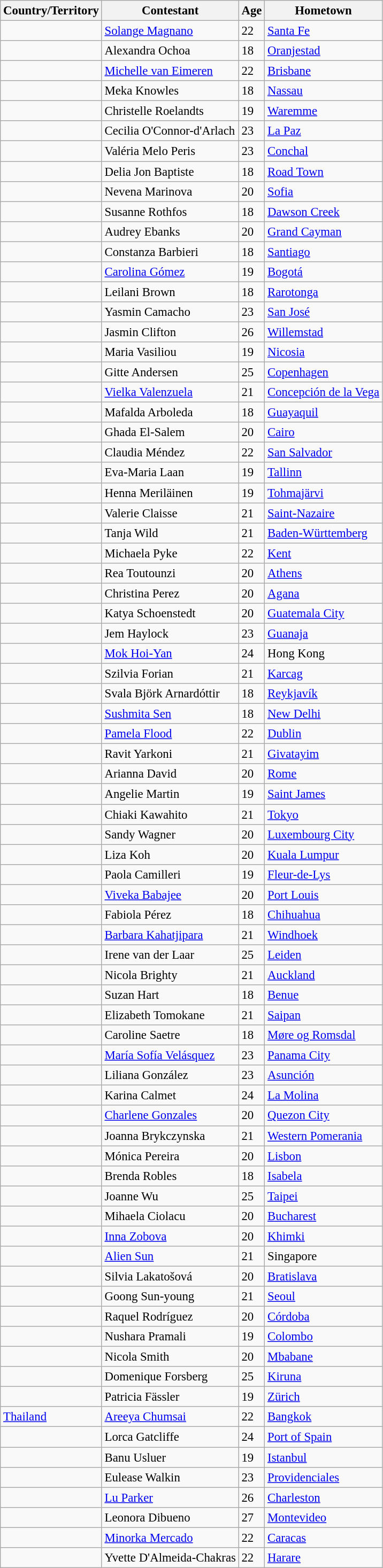<table class="wikitable sortable" style="font-size:95%;">
<tr>
<th>Country/Territory</th>
<th>Contestant</th>
<th>Age</th>
<th>Hometown</th>
</tr>
<tr>
<td></td>
<td><a href='#'>Solange Magnano</a></td>
<td>22</td>
<td><a href='#'>Santa Fe</a></td>
</tr>
<tr>
<td></td>
<td>Alexandra Ochoa</td>
<td>18</td>
<td><a href='#'>Oranjestad</a></td>
</tr>
<tr>
<td></td>
<td><a href='#'>Michelle van Eimeren</a></td>
<td>22</td>
<td><a href='#'>Brisbane</a></td>
</tr>
<tr>
<td></td>
<td>Meka Knowles</td>
<td>18</td>
<td><a href='#'>Nassau</a></td>
</tr>
<tr>
<td></td>
<td>Christelle Roelandts</td>
<td>19</td>
<td><a href='#'>Waremme</a></td>
</tr>
<tr>
<td></td>
<td>Cecilia O'Connor-d'Arlach</td>
<td>23</td>
<td><a href='#'>La Paz</a></td>
</tr>
<tr>
<td></td>
<td>Valéria Melo Peris</td>
<td>23</td>
<td><a href='#'>Conchal</a></td>
</tr>
<tr>
<td></td>
<td>Delia Jon Baptiste</td>
<td>18</td>
<td><a href='#'>Road Town</a></td>
</tr>
<tr>
<td></td>
<td>Nevena Marinova</td>
<td>20</td>
<td><a href='#'>Sofia</a></td>
</tr>
<tr>
<td></td>
<td>Susanne Rothfos</td>
<td>18</td>
<td><a href='#'>Dawson Creek</a></td>
</tr>
<tr>
<td></td>
<td>Audrey Ebanks</td>
<td>20</td>
<td><a href='#'>Grand Cayman</a></td>
</tr>
<tr>
<td></td>
<td>Constanza Barbieri</td>
<td>18</td>
<td><a href='#'>Santiago</a></td>
</tr>
<tr>
<td></td>
<td><a href='#'>Carolina Gómez</a></td>
<td>19</td>
<td><a href='#'>Bogotá</a></td>
</tr>
<tr>
<td></td>
<td>Leilani Brown</td>
<td>18</td>
<td><a href='#'>Rarotonga</a></td>
</tr>
<tr>
<td></td>
<td>Yasmin Camacho</td>
<td>23</td>
<td><a href='#'>San José</a></td>
</tr>
<tr>
<td></td>
<td>Jasmin Clifton</td>
<td>26</td>
<td><a href='#'>Willemstad</a></td>
</tr>
<tr>
<td></td>
<td>Maria Vasiliou</td>
<td>19</td>
<td><a href='#'>Nicosia</a></td>
</tr>
<tr>
<td></td>
<td>Gitte Andersen</td>
<td>25</td>
<td><a href='#'>Copenhagen</a></td>
</tr>
<tr>
<td></td>
<td><a href='#'>Vielka Valenzuela</a></td>
<td>21</td>
<td><a href='#'>Concepción de la Vega</a></td>
</tr>
<tr>
<td></td>
<td>Mafalda Arboleda</td>
<td>18</td>
<td><a href='#'>Guayaquil</a></td>
</tr>
<tr>
<td></td>
<td>Ghada El-Salem</td>
<td>20</td>
<td><a href='#'>Cairo</a></td>
</tr>
<tr>
<td></td>
<td>Claudia Méndez</td>
<td>22</td>
<td><a href='#'>San Salvador</a></td>
</tr>
<tr>
<td></td>
<td>Eva-Maria Laan</td>
<td>19</td>
<td><a href='#'>Tallinn</a></td>
</tr>
<tr>
<td></td>
<td>Henna Meriläinen</td>
<td>19</td>
<td><a href='#'>Tohmajärvi</a></td>
</tr>
<tr>
<td></td>
<td>Valerie Claisse</td>
<td>21</td>
<td><a href='#'>Saint-Nazaire</a></td>
</tr>
<tr>
<td></td>
<td>Tanja Wild</td>
<td>21</td>
<td><a href='#'>Baden-Württemberg</a></td>
</tr>
<tr>
<td></td>
<td>Michaela Pyke</td>
<td>22</td>
<td><a href='#'>Kent</a></td>
</tr>
<tr>
<td></td>
<td>Rea Toutounzi</td>
<td>20</td>
<td><a href='#'>Athens</a></td>
</tr>
<tr>
<td></td>
<td>Christina Perez</td>
<td>20</td>
<td><a href='#'>Agana</a></td>
</tr>
<tr>
<td></td>
<td>Katya Schoenstedt</td>
<td>20</td>
<td><a href='#'>Guatemala City</a></td>
</tr>
<tr>
<td></td>
<td>Jem Haylock</td>
<td>23</td>
<td><a href='#'>Guanaja</a></td>
</tr>
<tr>
<td></td>
<td><a href='#'>Mok Hoi-Yan</a></td>
<td>24</td>
<td>Hong Kong</td>
</tr>
<tr>
<td></td>
<td>Szilvia Forian</td>
<td>21</td>
<td><a href='#'>Karcag</a></td>
</tr>
<tr>
<td></td>
<td>Svala Björk Arnardóttir</td>
<td>18</td>
<td><a href='#'>Reykjavík</a></td>
</tr>
<tr>
<td></td>
<td><a href='#'>Sushmita Sen</a></td>
<td>18</td>
<td><a href='#'>New Delhi</a></td>
</tr>
<tr>
<td></td>
<td><a href='#'>Pamela Flood</a></td>
<td>22</td>
<td><a href='#'>Dublin</a></td>
</tr>
<tr>
<td></td>
<td>Ravit Yarkoni</td>
<td>21</td>
<td><a href='#'>Givatayim</a></td>
</tr>
<tr>
<td></td>
<td>Arianna David</td>
<td>20</td>
<td><a href='#'>Rome</a></td>
</tr>
<tr>
<td></td>
<td>Angelie Martin</td>
<td>19</td>
<td><a href='#'>Saint James</a></td>
</tr>
<tr>
<td></td>
<td>Chiaki Kawahito</td>
<td>21</td>
<td><a href='#'>Tokyo</a></td>
</tr>
<tr>
<td></td>
<td>Sandy Wagner</td>
<td>20</td>
<td><a href='#'>Luxembourg City</a></td>
</tr>
<tr>
<td></td>
<td>Liza Koh</td>
<td>20</td>
<td><a href='#'>Kuala Lumpur</a></td>
</tr>
<tr>
<td></td>
<td>Paola Camilleri</td>
<td>19</td>
<td><a href='#'>Fleur-de-Lys</a></td>
</tr>
<tr>
<td></td>
<td><a href='#'>Viveka Babajee</a></td>
<td>20</td>
<td><a href='#'>Port Louis</a></td>
</tr>
<tr>
<td></td>
<td>Fabiola Pérez</td>
<td>18</td>
<td><a href='#'>Chihuahua</a></td>
</tr>
<tr>
<td></td>
<td><a href='#'>Barbara Kahatjipara</a></td>
<td>21</td>
<td><a href='#'>Windhoek</a></td>
</tr>
<tr>
<td></td>
<td>Irene van der Laar</td>
<td>25</td>
<td><a href='#'>Leiden</a></td>
</tr>
<tr>
<td></td>
<td>Nicola Brighty</td>
<td>21</td>
<td><a href='#'>Auckland</a></td>
</tr>
<tr>
<td></td>
<td>Suzan Hart</td>
<td>18</td>
<td><a href='#'>Benue</a></td>
</tr>
<tr>
<td></td>
<td>Elizabeth Tomokane</td>
<td>21</td>
<td><a href='#'>Saipan</a></td>
</tr>
<tr>
<td></td>
<td>Caroline Saetre</td>
<td>18</td>
<td><a href='#'>Møre og Romsdal</a></td>
</tr>
<tr>
<td></td>
<td><a href='#'>María Sofía Velásquez</a></td>
<td>23</td>
<td><a href='#'>Panama City</a></td>
</tr>
<tr>
<td></td>
<td>Liliana González</td>
<td>23</td>
<td><a href='#'>Asunción</a></td>
</tr>
<tr>
<td></td>
<td>Karina Calmet</td>
<td>24</td>
<td><a href='#'>La Molina</a></td>
</tr>
<tr>
<td></td>
<td><a href='#'>Charlene Gonzales</a></td>
<td>20</td>
<td><a href='#'>Quezon City</a></td>
</tr>
<tr>
<td></td>
<td>Joanna Brykczynska</td>
<td>21</td>
<td><a href='#'>Western Pomerania</a></td>
</tr>
<tr>
<td></td>
<td>Mónica Pereira</td>
<td>20</td>
<td><a href='#'>Lisbon</a></td>
</tr>
<tr>
<td></td>
<td>Brenda Robles</td>
<td>18</td>
<td><a href='#'>Isabela</a></td>
</tr>
<tr>
<td></td>
<td>Joanne Wu</td>
<td>25</td>
<td><a href='#'>Taipei</a></td>
</tr>
<tr>
<td></td>
<td>Mihaela Ciolacu</td>
<td>20</td>
<td><a href='#'>Bucharest</a></td>
</tr>
<tr>
<td></td>
<td><a href='#'>Inna Zobova</a></td>
<td>20</td>
<td><a href='#'>Khimki</a></td>
</tr>
<tr>
<td></td>
<td><a href='#'>Alien Sun</a></td>
<td>21</td>
<td>Singapore</td>
</tr>
<tr>
<td></td>
<td>Silvia Lakatošová</td>
<td>20</td>
<td><a href='#'>Bratislava</a></td>
</tr>
<tr>
<td></td>
<td>Goong Sun-young</td>
<td>21</td>
<td><a href='#'>Seoul</a></td>
</tr>
<tr>
<td></td>
<td>Raquel Rodríguez</td>
<td>20</td>
<td><a href='#'>Córdoba</a></td>
</tr>
<tr>
<td></td>
<td>Nushara Pramali</td>
<td>19</td>
<td><a href='#'>Colombo</a></td>
</tr>
<tr>
<td></td>
<td>Nicola Smith</td>
<td>20</td>
<td><a href='#'>Mbabane</a></td>
</tr>
<tr>
<td></td>
<td>Domenique Forsberg</td>
<td>25</td>
<td><a href='#'>Kiruna</a></td>
</tr>
<tr>
<td></td>
<td>Patricia Fässler</td>
<td>19</td>
<td><a href='#'>Zürich</a></td>
</tr>
<tr>
<td> <a href='#'>Thailand</a></td>
<td><a href='#'>Areeya Chumsai</a></td>
<td>22</td>
<td><a href='#'>Bangkok</a></td>
</tr>
<tr>
<td></td>
<td>Lorca Gatcliffe</td>
<td>24</td>
<td><a href='#'>Port of Spain</a></td>
</tr>
<tr>
<td></td>
<td>Banu Usluer</td>
<td>19</td>
<td><a href='#'>Istanbul</a></td>
</tr>
<tr>
<td></td>
<td>Eulease Walkin</td>
<td>23</td>
<td><a href='#'>Providenciales</a></td>
</tr>
<tr>
<td></td>
<td><a href='#'>Lu Parker</a></td>
<td>26</td>
<td><a href='#'>Charleston</a></td>
</tr>
<tr>
<td></td>
<td>Leonora Dibueno</td>
<td>27</td>
<td><a href='#'>Montevideo</a></td>
</tr>
<tr>
<td></td>
<td><a href='#'>Minorka Mercado</a></td>
<td>22</td>
<td><a href='#'>Caracas</a></td>
</tr>
<tr>
<td></td>
<td>Yvette D'Almeida-Chakras</td>
<td>22</td>
<td><a href='#'>Harare</a></td>
</tr>
</table>
